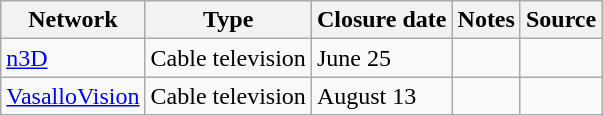<table class="wikitable sortable">
<tr>
<th>Network</th>
<th>Type</th>
<th>Closure date</th>
<th>Notes</th>
<th>Source</th>
</tr>
<tr>
<td><a href='#'>n3D</a></td>
<td>Cable television</td>
<td>June 25</td>
<td></td>
<td></td>
</tr>
<tr>
<td><a href='#'>VasalloVision</a></td>
<td>Cable television</td>
<td>August 13</td>
<td></td>
<td></td>
</tr>
</table>
